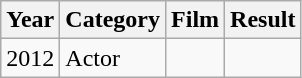<table class="wikitable">
<tr>
<th>Year</th>
<th>Category</th>
<th>Film</th>
<th>Result</th>
</tr>
<tr>
<td>2012</td>
<td>Actor</td>
<td></td>
<td></td>
</tr>
</table>
